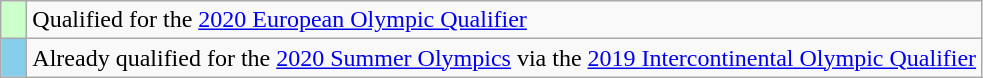<table class="wikitable" style="text-align:left">
<tr>
<td width=10px bgcolor=#ccffcc></td>
<td>Qualified for the <a href='#'>2020 European Olympic Qualifier</a></td>
</tr>
<tr>
<td width=10px bgcolor=#87ceeb></td>
<td>Already qualified for the <a href='#'>2020 Summer Olympics</a> via the <a href='#'>2019 Intercontinental Olympic Qualifier</a></td>
</tr>
</table>
